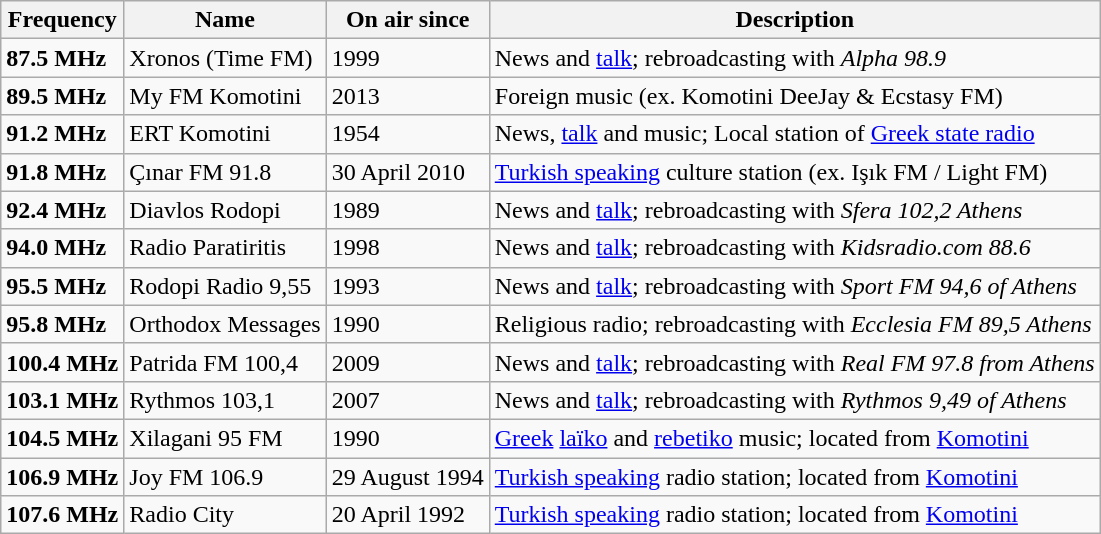<table class="wikitable">
<tr>
<th>Frequency</th>
<th>Name</th>
<th>On air since</th>
<th>Description</th>
</tr>
<tr>
<td><strong>87.5 MHz</strong></td>
<td>Xronos (Time FM)</td>
<td>1999</td>
<td>News and <a href='#'>talk</a>; rebroadcasting with <em>Alpha 98.9</em></td>
</tr>
<tr>
<td><strong>89.5 MHz</strong></td>
<td>My FM Komotini</td>
<td>2013</td>
<td>Foreign music (ex. Komotini DeeJay & Ecstasy FM)</td>
</tr>
<tr>
<td><strong>91.2 MHz</strong></td>
<td>ERT Komotini</td>
<td>1954</td>
<td>News, <a href='#'>talk</a> and music; Local station of <a href='#'>Greek state radio</a></td>
</tr>
<tr>
<td><strong>91.8 MHz</strong></td>
<td>Çınar FM 91.8</td>
<td>30 April 2010</td>
<td><a href='#'>Turkish speaking</a> culture station (ex. Işık FM / Light FM)</td>
</tr>
<tr>
<td><strong>92.4 MHz</strong></td>
<td>Diavlos Rodopi</td>
<td>1989</td>
<td>News and <a href='#'>talk</a>; rebroadcasting with <em>Sfera 102,2 Athens</em></td>
</tr>
<tr>
<td><strong>94.0 MHz</strong></td>
<td>Radio Paratiritis</td>
<td>1998</td>
<td>News and <a href='#'>talk</a>; rebroadcasting with <em>Kidsradio.com 88.6</em></td>
</tr>
<tr>
<td><strong>95.5 MHz</strong></td>
<td>Rodopi Radio 9,55</td>
<td>1993</td>
<td>News and <a href='#'>talk</a>; rebroadcasting with <em>Sport FM 94,6 of Athens</em></td>
</tr>
<tr>
<td><strong>95.8 MHz</strong></td>
<td>Orthodox Messages</td>
<td>1990</td>
<td>Religious radio; rebroadcasting with <em>Ecclesia FM 89,5 Athens</em></td>
</tr>
<tr>
<td><strong>100.4 MHz</strong></td>
<td>Patrida FM 100,4</td>
<td>2009</td>
<td>News and <a href='#'>talk</a>; rebroadcasting with <em>Real FM 97.8 from Athens</em></td>
</tr>
<tr>
<td><strong>103.1 MHz</strong></td>
<td>Rythmos 103,1</td>
<td>2007</td>
<td>News and <a href='#'>talk</a>; rebroadcasting with <em>Rythmos 9,49 of Athens</em></td>
</tr>
<tr>
<td><strong>104.5 MHz</strong></td>
<td>Xilagani 95 FM</td>
<td>1990</td>
<td><a href='#'>Greek</a> <a href='#'>laïko</a> and <a href='#'>rebetiko</a> music; located from <a href='#'>Komotini</a></td>
</tr>
<tr>
<td><strong>106.9 MHz</strong></td>
<td>Joy FM 106.9</td>
<td>29 August 1994</td>
<td><a href='#'>Turkish speaking</a> radio station; located from <a href='#'>Komotini</a></td>
</tr>
<tr>
<td><strong>107.6 MHz</strong></td>
<td>Radio City</td>
<td>20 April 1992</td>
<td><a href='#'>Turkish speaking</a> radio station; located from <a href='#'>Komotini</a></td>
</tr>
</table>
